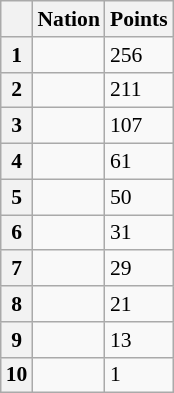<table class="wikitable" style="font-size:90%;">
<tr>
<th></th>
<th>Nation</th>
<th>Points</th>
</tr>
<tr>
<th>1</th>
<td></td>
<td>256</td>
</tr>
<tr>
<th>2</th>
<td></td>
<td>211</td>
</tr>
<tr>
<th>3</th>
<td></td>
<td>107</td>
</tr>
<tr>
<th>4</th>
<td></td>
<td>61</td>
</tr>
<tr>
<th>5</th>
<td></td>
<td>50</td>
</tr>
<tr>
<th>6</th>
<td></td>
<td>31</td>
</tr>
<tr>
<th>7</th>
<td></td>
<td>29</td>
</tr>
<tr>
<th>8</th>
<td></td>
<td>21</td>
</tr>
<tr>
<th>9</th>
<td></td>
<td>13</td>
</tr>
<tr>
<th>10</th>
<td></td>
<td>1</td>
</tr>
</table>
